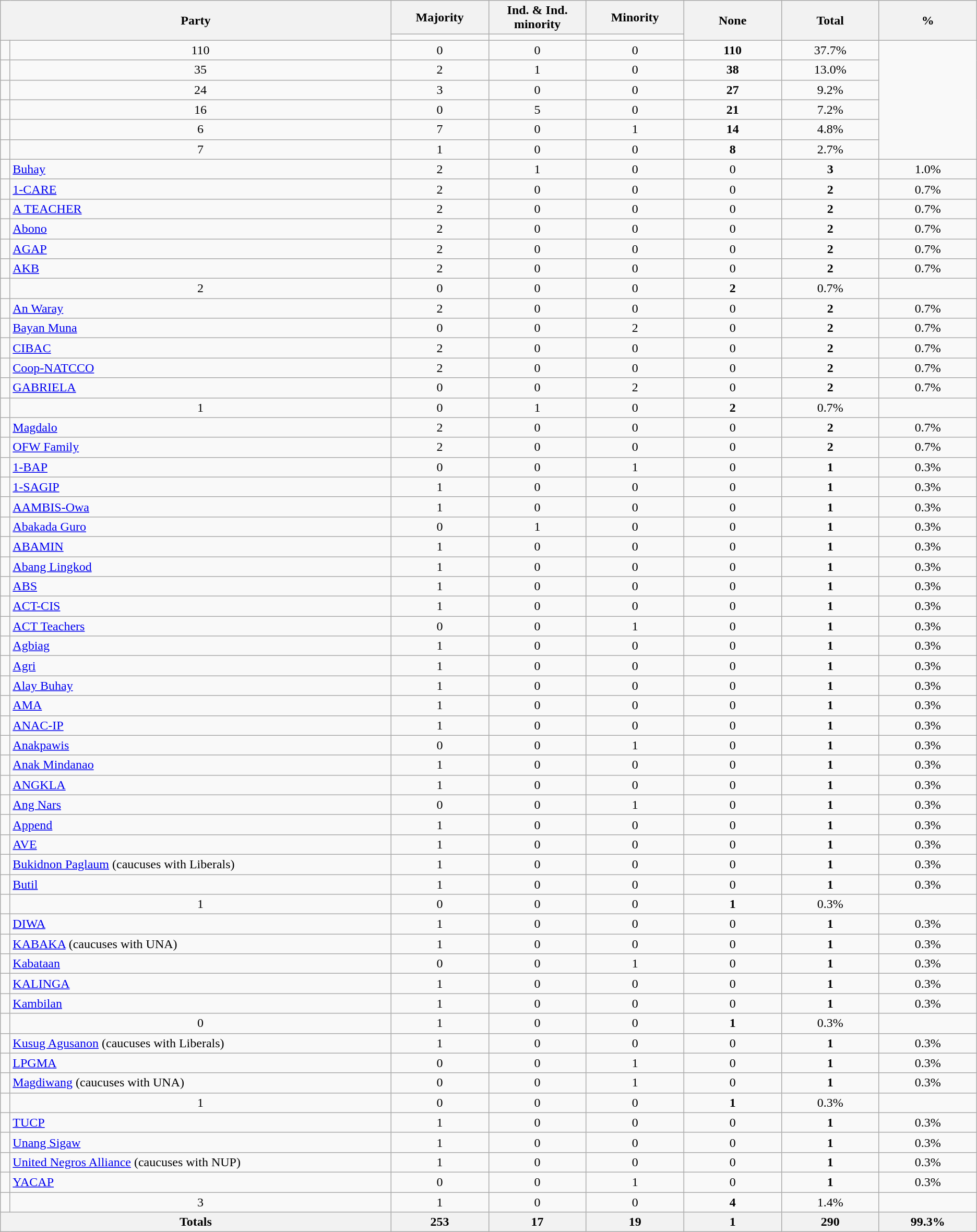<table class="wikitable" style="text-align:center">
<tr>
<th rowspan=2 colspan="2">Party</th>
<th width=10%>Majority</th>
<th width=10%>Ind. & Ind. minority</th>
<th width=10%>Minority</th>
<th rowspan=2 width=10%>None</th>
<th rowspan=2 width=10%>Total</th>
<th rowspan=2 width="10%">%</th>
</tr>
<tr>
<td></td>
<td></td>
<td></td>
</tr>
<tr>
<td></td>
<td>110</td>
<td>0</td>
<td>0</td>
<td>0</td>
<td><strong>110</strong></td>
<td>37.7%</td>
</tr>
<tr>
<td></td>
<td>35</td>
<td>2</td>
<td>1</td>
<td>0</td>
<td><strong>38</strong></td>
<td>13.0%</td>
</tr>
<tr>
<td></td>
<td>24</td>
<td>3</td>
<td>0</td>
<td>0</td>
<td><strong>27</strong></td>
<td>9.2%</td>
</tr>
<tr>
<td></td>
<td>16</td>
<td>0</td>
<td>5</td>
<td>0</td>
<td><strong>21</strong></td>
<td>7.2%</td>
</tr>
<tr>
<td></td>
<td>6</td>
<td>7</td>
<td>0</td>
<td>1</td>
<td><strong>14</strong></td>
<td>4.8%</td>
</tr>
<tr>
<td></td>
<td>7</td>
<td>1</td>
<td>0</td>
<td>0</td>
<td><strong>8</strong></td>
<td>2.7%</td>
</tr>
<tr>
<td></td>
<td align=left><a href='#'>Buhay</a></td>
<td>2</td>
<td>1</td>
<td>0</td>
<td>0</td>
<td><strong>3</strong></td>
<td>1.0%</td>
</tr>
<tr>
<td></td>
<td align=left><a href='#'>1-CARE</a></td>
<td>2</td>
<td>0</td>
<td>0</td>
<td>0</td>
<td><strong>2</strong></td>
<td>0.7%</td>
</tr>
<tr>
<td></td>
<td align=left><a href='#'>A TEACHER</a></td>
<td>2</td>
<td>0</td>
<td>0</td>
<td>0</td>
<td><strong>2</strong></td>
<td>0.7%</td>
</tr>
<tr>
<td></td>
<td align=left><a href='#'>Abono</a></td>
<td>2</td>
<td>0</td>
<td>0</td>
<td>0</td>
<td><strong>2</strong></td>
<td>0.7%</td>
</tr>
<tr>
<td></td>
<td align=left><a href='#'>AGAP</a></td>
<td>2</td>
<td>0</td>
<td>0</td>
<td>0</td>
<td><strong>2</strong></td>
<td>0.7%</td>
</tr>
<tr>
<td></td>
<td align=left><a href='#'>AKB</a></td>
<td>2</td>
<td>0</td>
<td>0</td>
<td>0</td>
<td><strong>2</strong></td>
<td>0.7%</td>
</tr>
<tr>
<td></td>
<td>2</td>
<td>0</td>
<td>0</td>
<td>0</td>
<td><strong>2</strong></td>
<td>0.7%</td>
</tr>
<tr>
<td></td>
<td align=left><a href='#'>An Waray</a></td>
<td>2</td>
<td>0</td>
<td>0</td>
<td>0</td>
<td><strong>2</strong></td>
<td>0.7%</td>
</tr>
<tr>
<td></td>
<td align=left><a href='#'>Bayan Muna</a></td>
<td>0</td>
<td>0</td>
<td>2</td>
<td>0</td>
<td><strong>2</strong></td>
<td>0.7%</td>
</tr>
<tr>
<td></td>
<td align=left><a href='#'>CIBAC</a></td>
<td>2</td>
<td>0</td>
<td>0</td>
<td>0</td>
<td><strong>2</strong></td>
<td>0.7%</td>
</tr>
<tr>
<td></td>
<td align=left><a href='#'>Coop-NATCCO</a></td>
<td>2</td>
<td>0</td>
<td>0</td>
<td>0</td>
<td><strong>2</strong></td>
<td>0.7%</td>
</tr>
<tr>
<td></td>
<td align=left><a href='#'>GABRIELA</a></td>
<td>0</td>
<td>0</td>
<td>2</td>
<td>0</td>
<td><strong>2</strong></td>
<td>0.7%</td>
</tr>
<tr>
<td></td>
<td>1</td>
<td>0</td>
<td>1</td>
<td>0</td>
<td><strong>2</strong></td>
<td>0.7%</td>
</tr>
<tr>
<td></td>
<td align=left><a href='#'>Magdalo</a></td>
<td>2</td>
<td>0</td>
<td>0</td>
<td>0</td>
<td><strong>2</strong></td>
<td>0.7%</td>
</tr>
<tr>
<td></td>
<td align=left><a href='#'>OFW Family</a></td>
<td>2</td>
<td>0</td>
<td>0</td>
<td>0</td>
<td><strong>2</strong></td>
<td>0.7%</td>
</tr>
<tr>
<td></td>
<td align=left><a href='#'>1-BAP</a></td>
<td>0</td>
<td>0</td>
<td>1</td>
<td>0</td>
<td><strong>1</strong></td>
<td>0.3%</td>
</tr>
<tr>
<td></td>
<td align=left><a href='#'>1-SAGIP</a></td>
<td>1</td>
<td>0</td>
<td>0</td>
<td>0</td>
<td><strong>1</strong></td>
<td>0.3%</td>
</tr>
<tr>
<td></td>
<td align=left><a href='#'>AAMBIS-Owa</a></td>
<td>1</td>
<td>0</td>
<td>0</td>
<td>0</td>
<td><strong>1</strong></td>
<td>0.3%</td>
</tr>
<tr>
<td></td>
<td align=left><a href='#'>Abakada Guro</a></td>
<td>0</td>
<td>1</td>
<td>0</td>
<td>0</td>
<td><strong>1</strong></td>
<td>0.3%</td>
</tr>
<tr>
<td></td>
<td align=left><a href='#'>ABAMIN</a></td>
<td>1</td>
<td>0</td>
<td>0</td>
<td>0</td>
<td><strong>1</strong></td>
<td>0.3%</td>
</tr>
<tr>
<td></td>
<td align=left><a href='#'>Abang Lingkod</a></td>
<td>1</td>
<td>0</td>
<td>0</td>
<td>0</td>
<td><strong>1</strong></td>
<td>0.3%</td>
</tr>
<tr>
<td></td>
<td align=left><a href='#'>ABS</a></td>
<td>1</td>
<td>0</td>
<td>0</td>
<td>0</td>
<td><strong>1</strong></td>
<td>0.3%</td>
</tr>
<tr>
<td></td>
<td align=left><a href='#'>ACT-CIS</a></td>
<td>1</td>
<td>0</td>
<td>0</td>
<td>0</td>
<td><strong>1</strong></td>
<td>0.3%</td>
</tr>
<tr>
<td></td>
<td align=left><a href='#'>ACT Teachers</a></td>
<td>0</td>
<td>0</td>
<td>1</td>
<td>0</td>
<td><strong>1</strong></td>
<td>0.3%</td>
</tr>
<tr>
<td></td>
<td align=left><a href='#'>Agbiag</a></td>
<td>1</td>
<td>0</td>
<td>0</td>
<td>0</td>
<td><strong>1</strong></td>
<td>0.3%</td>
</tr>
<tr>
<td></td>
<td align=left><a href='#'>Agri</a></td>
<td>1</td>
<td>0</td>
<td>0</td>
<td>0</td>
<td><strong>1</strong></td>
<td>0.3%</td>
</tr>
<tr>
<td></td>
<td align=left><a href='#'>Alay Buhay</a></td>
<td>1</td>
<td>0</td>
<td>0</td>
<td>0</td>
<td><strong>1</strong></td>
<td>0.3%</td>
</tr>
<tr>
<td></td>
<td align=left><a href='#'>AMA</a></td>
<td>1</td>
<td>0</td>
<td>0</td>
<td>0</td>
<td><strong>1</strong></td>
<td>0.3%</td>
</tr>
<tr>
<td></td>
<td align=left><a href='#'>ANAC-IP</a></td>
<td>1</td>
<td>0</td>
<td>0</td>
<td>0</td>
<td><strong>1</strong></td>
<td>0.3%</td>
</tr>
<tr>
<td></td>
<td align=left><a href='#'>Anakpawis</a></td>
<td>0</td>
<td>0</td>
<td>1</td>
<td>0</td>
<td><strong>1</strong></td>
<td>0.3%</td>
</tr>
<tr>
<td></td>
<td align=left><a href='#'>Anak Mindanao</a></td>
<td>1</td>
<td>0</td>
<td>0</td>
<td>0</td>
<td><strong>1</strong></td>
<td>0.3%</td>
</tr>
<tr>
<td></td>
<td align=left><a href='#'>ANGKLA</a></td>
<td>1</td>
<td>0</td>
<td>0</td>
<td>0</td>
<td><strong>1</strong></td>
<td>0.3%</td>
</tr>
<tr>
<td></td>
<td align=left><a href='#'>Ang Nars</a></td>
<td>0</td>
<td>0</td>
<td>1</td>
<td>0</td>
<td><strong>1</strong></td>
<td>0.3%</td>
</tr>
<tr>
<td></td>
<td align=left><a href='#'>Append</a></td>
<td>1</td>
<td>0</td>
<td>0</td>
<td>0</td>
<td><strong>1</strong></td>
<td>0.3%</td>
</tr>
<tr>
<td></td>
<td align=left><a href='#'>AVE</a></td>
<td>1</td>
<td>0</td>
<td>0</td>
<td>0</td>
<td><strong>1</strong></td>
<td>0.3%</td>
</tr>
<tr>
<td></td>
<td align="left"><a href='#'>Bukidnon Paglaum</a> (caucuses with Liberals)</td>
<td>1</td>
<td>0</td>
<td>0</td>
<td>0</td>
<td><strong>1</strong></td>
<td>0.3%</td>
</tr>
<tr>
<td></td>
<td align=left><a href='#'>Butil</a></td>
<td>1</td>
<td>0</td>
<td>0</td>
<td>0</td>
<td><strong>1</strong></td>
<td>0.3%</td>
</tr>
<tr>
<td></td>
<td>1</td>
<td>0</td>
<td>0</td>
<td>0</td>
<td><strong>1</strong></td>
<td>0.3%</td>
</tr>
<tr>
<td></td>
<td align=left><a href='#'>DIWA</a></td>
<td>1</td>
<td>0</td>
<td>0</td>
<td>0</td>
<td><strong>1</strong></td>
<td>0.3%</td>
</tr>
<tr>
<td></td>
<td align="left"><a href='#'>KABAKA</a> (caucuses with UNA)</td>
<td>1</td>
<td>0</td>
<td>0</td>
<td>0</td>
<td><strong>1</strong></td>
<td>0.3%</td>
</tr>
<tr>
<td></td>
<td align=left><a href='#'>Kabataan</a></td>
<td>0</td>
<td>0</td>
<td>1</td>
<td>0</td>
<td><strong>1</strong></td>
<td>0.3%</td>
</tr>
<tr>
<td></td>
<td align=left><a href='#'>KALINGA</a></td>
<td>1</td>
<td>0</td>
<td>0</td>
<td>0</td>
<td><strong>1</strong></td>
<td>0.3%</td>
</tr>
<tr>
<td></td>
<td align=left><a href='#'>Kambilan</a></td>
<td>1</td>
<td>0</td>
<td>0</td>
<td>0</td>
<td><strong>1</strong></td>
<td>0.3%</td>
</tr>
<tr>
<td></td>
<td>0</td>
<td>1</td>
<td>0</td>
<td>0</td>
<td><strong>1</strong></td>
<td>0.3%</td>
</tr>
<tr>
<td></td>
<td align="left"><a href='#'>Kusug Agusanon</a> (caucuses with Liberals)</td>
<td>1</td>
<td>0</td>
<td>0</td>
<td>0</td>
<td><strong>1</strong></td>
<td>0.3%</td>
</tr>
<tr>
<td></td>
<td align=left><a href='#'>LPGMA</a></td>
<td>0</td>
<td>0</td>
<td>1</td>
<td>0</td>
<td><strong>1</strong></td>
<td>0.3%</td>
</tr>
<tr>
<td></td>
<td align="left"><a href='#'>Magdiwang</a> (caucuses with UNA)</td>
<td>0</td>
<td>0</td>
<td>1</td>
<td>0</td>
<td><strong>1</strong></td>
<td>0.3%</td>
</tr>
<tr>
<td></td>
<td>1</td>
<td>0</td>
<td>0</td>
<td>0</td>
<td><strong>1</strong></td>
<td>0.3%</td>
</tr>
<tr>
<td></td>
<td align=left><a href='#'>TUCP</a></td>
<td>1</td>
<td>0</td>
<td>0</td>
<td>0</td>
<td><strong>1</strong></td>
<td>0.3%</td>
</tr>
<tr>
<td></td>
<td align=left><a href='#'>Unang Sigaw</a></td>
<td>1</td>
<td>0</td>
<td>0</td>
<td>0</td>
<td><strong>1</strong></td>
<td>0.3%</td>
</tr>
<tr>
<td></td>
<td align=left><a href='#'>United Negros Alliance</a> (caucuses with NUP)</td>
<td>1</td>
<td>0</td>
<td>0</td>
<td>0</td>
<td><strong>1</strong></td>
<td>0.3%</td>
</tr>
<tr>
<td></td>
<td align=left><a href='#'>YACAP</a></td>
<td>0</td>
<td>0</td>
<td>1</td>
<td>0</td>
<td><strong>1</strong></td>
<td>0.3%</td>
</tr>
<tr>
<td></td>
<td>3</td>
<td>1</td>
<td>0</td>
<td>0</td>
<td><strong>4</strong></td>
<td>1.4%</td>
</tr>
<tr class=sortbottom>
<th colspan=2>Totals</th>
<th>253</th>
<th>17</th>
<th>19</th>
<th>1</th>
<th>290</th>
<th>99.3%</th>
</tr>
</table>
